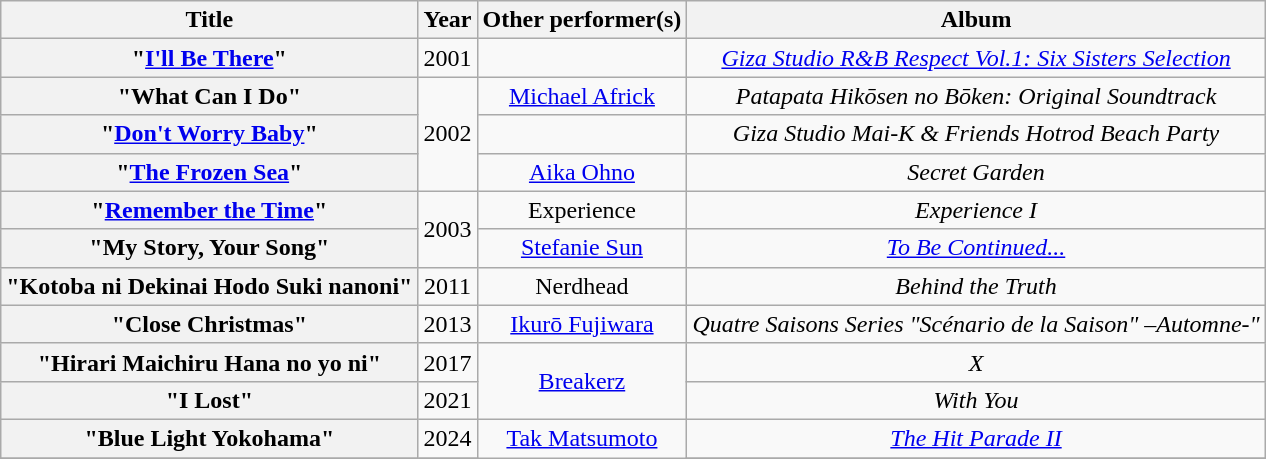<table class="wikitable plainrowheaders" style="text-align:center;">
<tr>
<th scope="col">Title</th>
<th scope="col">Year</th>
<th scope="col">Other performer(s)</th>
<th scope="col">Album</th>
</tr>
<tr>
<th scope="row">"<a href='#'>I'll Be There</a>"</th>
<td>2001</td>
<td></td>
<td><em><a href='#'>Giza Studio R&B Respect Vol.1: Six Sisters Selection</a></em></td>
</tr>
<tr>
<th scope="row">"What Can I Do"</th>
<td rowspan="3">2002</td>
<td><a href='#'>Michael Africk</a></td>
<td><em>Patapata Hikōsen no Bōken: Original Soundtrack</em></td>
</tr>
<tr>
<th scope="row">"<a href='#'>Don't Worry Baby</a>"</th>
<td></td>
<td><em>Giza Studio Mai-K & Friends Hotrod Beach Party</em></td>
</tr>
<tr>
<th scope="row">"<a href='#'>The Frozen Sea</a>"</th>
<td><a href='#'>Aika Ohno</a></td>
<td><em>Secret Garden</em></td>
</tr>
<tr>
<th scope="row">"<a href='#'>Remember the Time</a>"</th>
<td rowspan="2">2003</td>
<td>Experience</td>
<td><em>Experience I</em></td>
</tr>
<tr>
<th scope="row">"My Story, Your Song"</th>
<td><a href='#'>Stefanie Sun</a></td>
<td><em><a href='#'>To Be Continued...</a></em></td>
</tr>
<tr>
<th scope="row">"Kotoba ni Dekinai Hodo Suki nanoni"</th>
<td>2011</td>
<td>Nerdhead</td>
<td><em>Behind the Truth</em></td>
</tr>
<tr>
<th scope="row">"Close Christmas"</th>
<td>2013</td>
<td><a href='#'>Ikurō Fujiwara</a></td>
<td><em>Quatre Saisons Series "Scénario de la Saison" –Automne-"</em></td>
</tr>
<tr>
<th scope="row">"Hirari Maichiru Hana no yo ni"</th>
<td>2017</td>
<td rowspan="2"><a href='#'>Breakerz</a></td>
<td><em>X</em></td>
</tr>
<tr>
<th scope="row">"I Lost"</th>
<td>2021</td>
<td><em>With You</em></td>
</tr>
<tr>
<th scope="row">"Blue Light Yokohama"</th>
<td>2024</td>
<td rowspan="2"><a href='#'>Tak Matsumoto</a></td>
<td><em><a href='#'>The Hit Parade II</a></em></td>
</tr>
<tr>
</tr>
</table>
